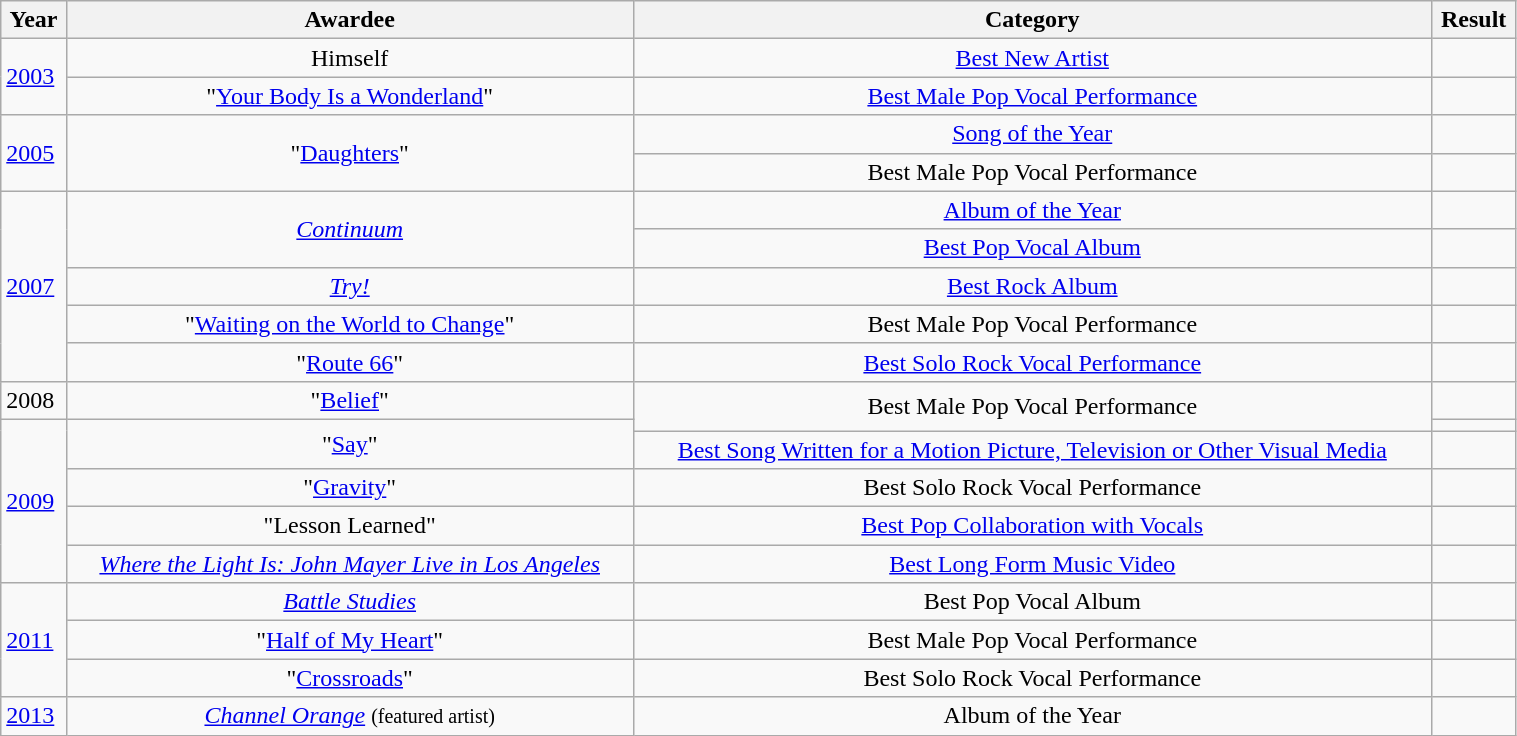<table class="wikitable" style="width:80%;">
<tr>
<th>Year</th>
<th>Awardee</th>
<th>Category</th>
<th>Result</th>
</tr>
<tr>
<td rowspan="2"><a href='#'>2003</a></td>
<td style="text-align:center;">Himself</td>
<td style="text-align:center;"><a href='#'>Best New Artist</a></td>
<td></td>
</tr>
<tr>
<td style="text-align:center;">"<a href='#'>Your Body Is a Wonderland</a>"</td>
<td style="text-align:center;"><a href='#'>Best Male Pop Vocal Performance</a></td>
<td></td>
</tr>
<tr>
<td rowspan="2"><a href='#'>2005</a></td>
<td style="text-align:center;" rowspan="2">"<a href='#'>Daughters</a>"</td>
<td style="text-align:center;"><a href='#'>Song of the Year</a></td>
<td></td>
</tr>
<tr>
<td style="text-align:center;">Best Male Pop Vocal Performance</td>
<td></td>
</tr>
<tr>
<td rowspan="5"><a href='#'>2007</a></td>
<td style="text-align:center;" rowspan="2"><em><a href='#'>Continuum</a></em></td>
<td style="text-align:center;"><a href='#'>Album of the Year</a></td>
<td></td>
</tr>
<tr>
<td style="text-align:center;"><a href='#'>Best Pop Vocal Album</a></td>
<td></td>
</tr>
<tr>
<td style="text-align:center;"><em><a href='#'>Try!</a></em></td>
<td style="text-align:center;"><a href='#'>Best Rock Album</a></td>
<td></td>
</tr>
<tr>
<td style="text-align:center;">"<a href='#'>Waiting on the World to Change</a>"</td>
<td style="text-align:center;">Best Male Pop Vocal Performance</td>
<td></td>
</tr>
<tr>
<td style="text-align:center;">"<a href='#'>Route 66</a>"</td>
<td style="text-align:center;"><a href='#'>Best Solo Rock Vocal Performance</a></td>
<td></td>
</tr>
<tr>
<td>2008</td>
<td style="text-align:center;">"<a href='#'>Belief</a>"</td>
<td style="text-align:center;" rowspan="2">Best Male Pop Vocal Performance</td>
<td></td>
</tr>
<tr>
<td rowspan="5"><a href='#'>2009</a></td>
<td style="text-align:center;" rowspan="2">"<a href='#'>Say</a>"</td>
<td></td>
</tr>
<tr>
<td style="text-align:center;"><a href='#'>Best Song Written for a Motion Picture, Television or Other Visual Media</a></td>
<td></td>
</tr>
<tr>
<td style="text-align:center;">"<a href='#'>Gravity</a>"</td>
<td style="text-align:center;">Best Solo Rock Vocal Performance</td>
<td></td>
</tr>
<tr>
<td style="text-align:center;">"Lesson Learned"</td>
<td style="text-align:center;"><a href='#'>Best Pop Collaboration with Vocals</a></td>
<td></td>
</tr>
<tr>
<td style="text-align:center;"><em><a href='#'>Where the Light Is: John Mayer Live in Los Angeles</a></em></td>
<td style="text-align:center;"><a href='#'>Best Long Form Music Video</a></td>
<td></td>
</tr>
<tr>
<td rowspan="3"><a href='#'>2011</a></td>
<td style="text-align:center;"><em><a href='#'>Battle Studies</a></em></td>
<td style="text-align:center;">Best Pop Vocal Album</td>
<td></td>
</tr>
<tr>
<td style="text-align:center;">"<a href='#'>Half of My Heart</a>"</td>
<td style="text-align:center;">Best Male Pop Vocal Performance</td>
<td></td>
</tr>
<tr>
<td style="text-align:center;">"<a href='#'>Crossroads</a>"</td>
<td style="text-align:center;">Best Solo Rock Vocal Performance</td>
<td></td>
</tr>
<tr>
<td><a href='#'>2013</a></td>
<td style="text-align:center;"><em><a href='#'>Channel Orange</a></em> <small>(featured artist)</small></td>
<td style="text-align:center;">Album of the Year</td>
<td></td>
</tr>
</table>
